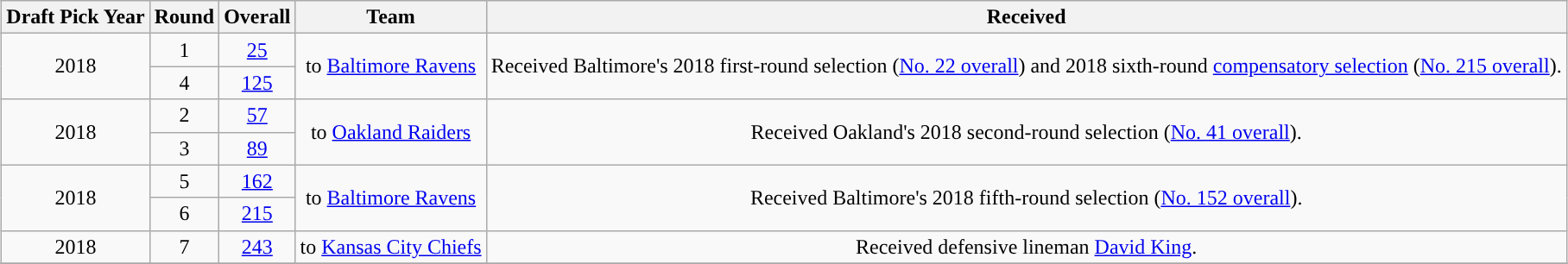<table class="wikitable" style="text-align: center; margin-left: auto; margin-right: auto">
<tr>
<th>Draft Pick Year</th>
<th>Round</th>
<th>Overall</th>
<th>Team</th>
<th>Received</th>
</tr>
<tr>
<td rowspan="2">2018</td>
<td>1</td>
<td><a href='#'>25</a></td>
<td rowspan="2">to <a href='#'>Baltimore Ravens</a></td>
<td rowspan="2">Received Baltimore's 2018 first-round selection (<a href='#'>No. 22 overall</a>) and 2018 sixth-round <a href='#'>compensatory selection</a> (<a href='#'>No. 215 overall</a>).</td>
</tr>
<tr>
<td>4</td>
<td><a href='#'>125</a></td>
</tr>
<tr>
<td rowspan="2">2018</td>
<td>2</td>
<td><a href='#'>57</a></td>
<td rowspan="2">to <a href='#'>Oakland Raiders</a></td>
<td rowspan="2">Received Oakland's 2018 second-round selection (<a href='#'>No. 41 overall</a>).</td>
</tr>
<tr>
<td>3</td>
<td><a href='#'>89</a></td>
</tr>
<tr>
<td rowspan="2">2018</td>
<td>5</td>
<td><a href='#'>162</a></td>
<td rowspan="2">to <a href='#'>Baltimore Ravens</a></td>
<td rowspan="2">Received Baltimore's 2018 fifth-round selection (<a href='#'>No. 152 overall</a>).</td>
</tr>
<tr>
<td>6</td>
<td><a href='#'>215</a></td>
</tr>
<tr>
<td>2018</td>
<td>7</td>
<td><a href='#'>243</a></td>
<td>to <a href='#'>Kansas City Chiefs</a></td>
<td>Received defensive lineman <a href='#'>David King</a>.</td>
</tr>
<tr>
</tr>
</table>
